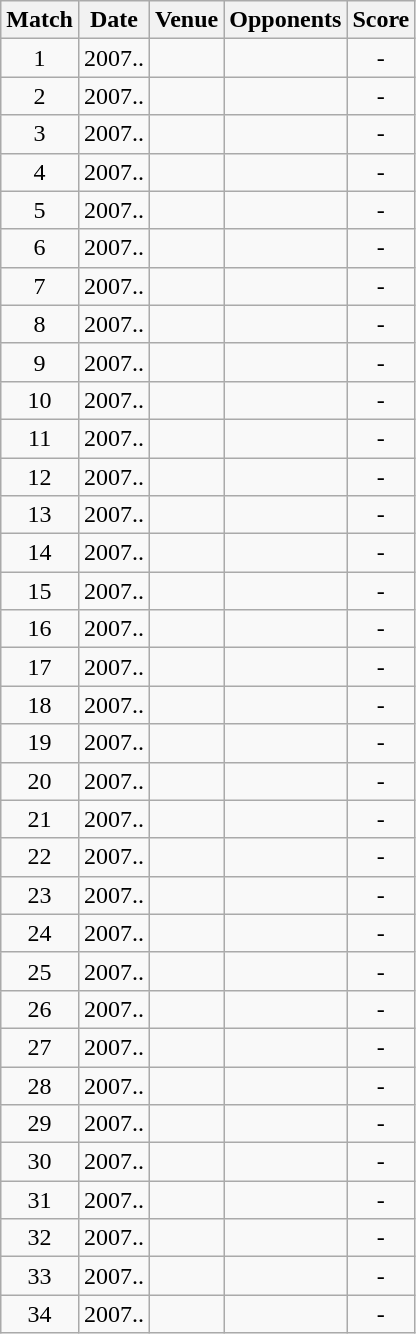<table class="wikitable" style="text-align:center;">
<tr>
<th>Match</th>
<th>Date</th>
<th>Venue</th>
<th>Opponents</th>
<th>Score</th>
</tr>
<tr>
<td>1</td>
<td>2007..</td>
<td></td>
<td></td>
<td>-</td>
</tr>
<tr>
<td>2</td>
<td>2007..</td>
<td></td>
<td></td>
<td>-</td>
</tr>
<tr>
<td>3</td>
<td>2007..</td>
<td></td>
<td></td>
<td>-</td>
</tr>
<tr>
<td>4</td>
<td>2007..</td>
<td></td>
<td></td>
<td>-</td>
</tr>
<tr>
<td>5</td>
<td>2007..</td>
<td></td>
<td></td>
<td>-</td>
</tr>
<tr>
<td>6</td>
<td>2007..</td>
<td></td>
<td></td>
<td>-</td>
</tr>
<tr>
<td>7</td>
<td>2007..</td>
<td></td>
<td></td>
<td>-</td>
</tr>
<tr>
<td>8</td>
<td>2007..</td>
<td></td>
<td></td>
<td>-</td>
</tr>
<tr>
<td>9</td>
<td>2007..</td>
<td></td>
<td></td>
<td>-</td>
</tr>
<tr>
<td>10</td>
<td>2007..</td>
<td></td>
<td></td>
<td>-</td>
</tr>
<tr>
<td>11</td>
<td>2007..</td>
<td></td>
<td></td>
<td>-</td>
</tr>
<tr>
<td>12</td>
<td>2007..</td>
<td></td>
<td></td>
<td>-</td>
</tr>
<tr>
<td>13</td>
<td>2007..</td>
<td></td>
<td></td>
<td>-</td>
</tr>
<tr>
<td>14</td>
<td>2007..</td>
<td></td>
<td></td>
<td>-</td>
</tr>
<tr>
<td>15</td>
<td>2007..</td>
<td></td>
<td></td>
<td>-</td>
</tr>
<tr>
<td>16</td>
<td>2007..</td>
<td></td>
<td></td>
<td>-</td>
</tr>
<tr>
<td>17</td>
<td>2007..</td>
<td></td>
<td></td>
<td>-</td>
</tr>
<tr>
<td>18</td>
<td>2007..</td>
<td></td>
<td></td>
<td>-</td>
</tr>
<tr>
<td>19</td>
<td>2007..</td>
<td></td>
<td></td>
<td>-</td>
</tr>
<tr>
<td>20</td>
<td>2007..</td>
<td></td>
<td></td>
<td>-</td>
</tr>
<tr>
<td>21</td>
<td>2007..</td>
<td></td>
<td></td>
<td>-</td>
</tr>
<tr>
<td>22</td>
<td>2007..</td>
<td></td>
<td></td>
<td>-</td>
</tr>
<tr>
<td>23</td>
<td>2007..</td>
<td></td>
<td></td>
<td>-</td>
</tr>
<tr>
<td>24</td>
<td>2007..</td>
<td></td>
<td></td>
<td>-</td>
</tr>
<tr>
<td>25</td>
<td>2007..</td>
<td></td>
<td></td>
<td>-</td>
</tr>
<tr>
<td>26</td>
<td>2007..</td>
<td></td>
<td></td>
<td>-</td>
</tr>
<tr>
<td>27</td>
<td>2007..</td>
<td></td>
<td></td>
<td>-</td>
</tr>
<tr>
<td>28</td>
<td>2007..</td>
<td></td>
<td></td>
<td>-</td>
</tr>
<tr>
<td>29</td>
<td>2007..</td>
<td></td>
<td></td>
<td>-</td>
</tr>
<tr>
<td>30</td>
<td>2007..</td>
<td></td>
<td></td>
<td>-</td>
</tr>
<tr>
<td>31</td>
<td>2007..</td>
<td></td>
<td></td>
<td>-</td>
</tr>
<tr>
<td>32</td>
<td>2007..</td>
<td></td>
<td></td>
<td>-</td>
</tr>
<tr>
<td>33</td>
<td>2007..</td>
<td></td>
<td></td>
<td>-</td>
</tr>
<tr>
<td>34</td>
<td>2007..</td>
<td></td>
<td></td>
<td>-</td>
</tr>
</table>
